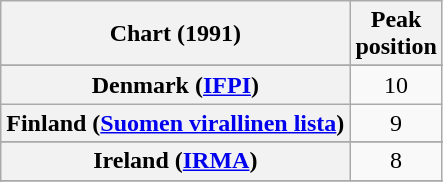<table class="wikitable sortable plainrowheaders" style="text-align:center">
<tr>
<th scope="col">Chart (1991)</th>
<th scope="col">Peak<br>position</th>
</tr>
<tr>
</tr>
<tr>
</tr>
<tr>
</tr>
<tr>
<th scope="row">Denmark (<a href='#'>IFPI</a>)</th>
<td>10</td>
</tr>
<tr>
<th scope="row">Finland (<a href='#'>Suomen virallinen lista</a>)</th>
<td>9</td>
</tr>
<tr>
</tr>
<tr>
</tr>
<tr>
<th scope="row">Ireland (<a href='#'>IRMA</a>)</th>
<td>8</td>
</tr>
<tr>
</tr>
<tr>
</tr>
<tr>
</tr>
<tr>
</tr>
<tr>
</tr>
<tr>
</tr>
<tr>
</tr>
</table>
